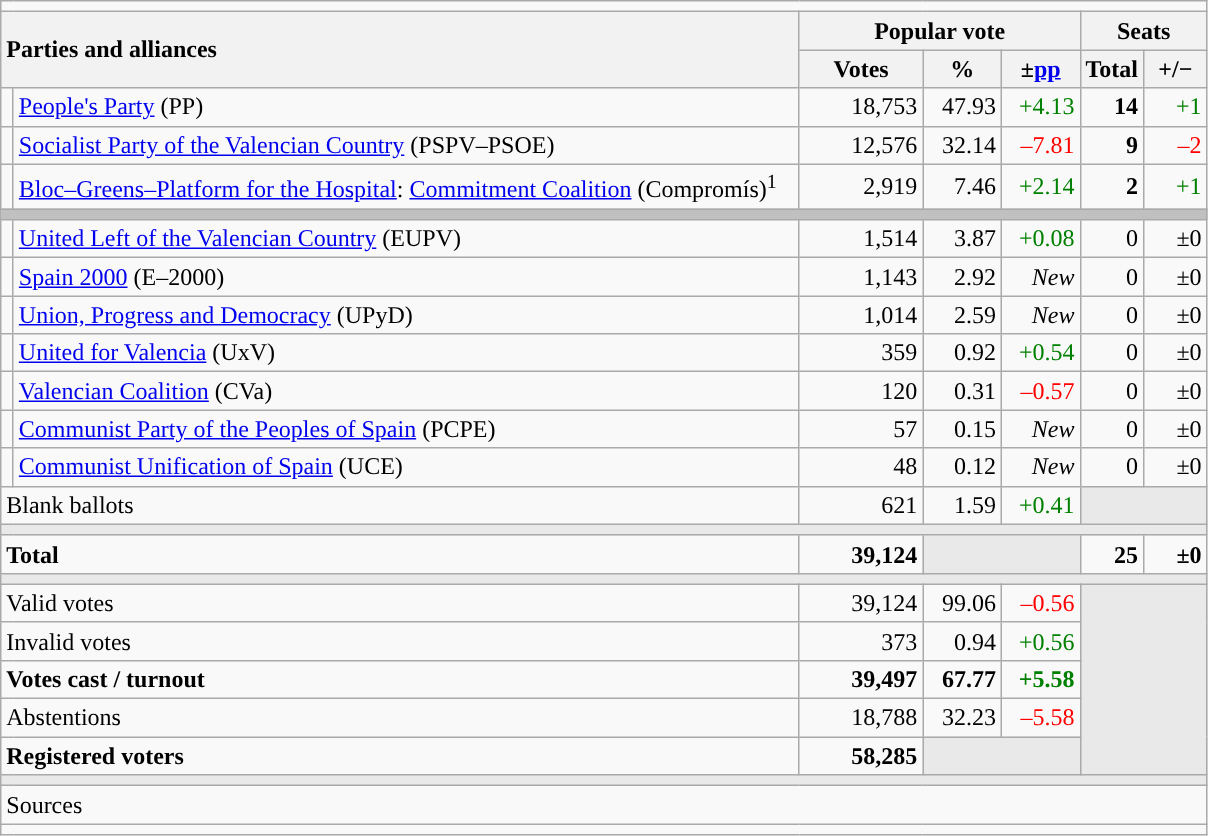<table class="wikitable" style="text-align:right;">
<tr>
<td colspan="7"></td>
</tr>
<tr>
<th style="text-align:left;" rowspan="2" colspan="2" width="525">Parties and alliances</th>
<th colspan="3">Popular vote</th>
<th colspan="2">Seats</th>
</tr>
<tr>
<th width="75">Votes</th>
<th width="45">%</th>
<th width="45">±<a href='#'>pp</a></th>
<th width="35">Total</th>
<th width="35">+/−</th>
</tr>
<tr>
<td width="1" style="color:inherit;background:"></td>
<td align="left"><a href='#'>People's Party</a> (PP)</td>
<td>18,753</td>
<td>47.93</td>
<td style="color:green;">+4.13</td>
<td><strong>14</strong></td>
<td style="color:green;">+1</td>
</tr>
<tr>
<td style="color:inherit;background:"></td>
<td align="left"><a href='#'>Socialist Party of the Valencian Country</a> (PSPV–PSOE)</td>
<td>12,576</td>
<td>32.14</td>
<td style="color:red;">–7.81</td>
<td><strong>9</strong></td>
<td style="color:red;">–2</td>
</tr>
<tr>
<td style="color:inherit;background:"></td>
<td align="left"><a href='#'>Bloc–Greens–Platform for the Hospital</a>: <a href='#'>Commitment Coalition</a> (Compromís)<sup>1</sup></td>
<td>2,919</td>
<td>7.46</td>
<td style="color:green;">+2.14</td>
<td><strong>2</strong></td>
<td style="color:green;">+1</td>
</tr>
<tr>
<td colspan="7" bgcolor="#C0C0C0"></td>
</tr>
<tr>
<td style="color:inherit;background:"></td>
<td align="left"><a href='#'>United Left of the Valencian Country</a> (EUPV)</td>
<td>1,514</td>
<td>3.87</td>
<td style="color:green;">+0.08</td>
<td>0</td>
<td>±0</td>
</tr>
<tr>
<td style="color:inherit;background:"></td>
<td align="left"><a href='#'>Spain 2000</a> (E–2000)</td>
<td>1,143</td>
<td>2.92</td>
<td><em>New</em></td>
<td>0</td>
<td>±0</td>
</tr>
<tr>
<td style="color:inherit;background:"></td>
<td align="left"><a href='#'>Union, Progress and Democracy</a> (UPyD)</td>
<td>1,014</td>
<td>2.59</td>
<td><em>New</em></td>
<td>0</td>
<td>±0</td>
</tr>
<tr>
<td style="color:inherit;background:"></td>
<td align="left"><a href='#'>United for Valencia</a> (UxV)</td>
<td>359</td>
<td>0.92</td>
<td style="color:green;">+0.54</td>
<td>0</td>
<td>±0</td>
</tr>
<tr>
<td style="color:inherit;background:"></td>
<td align="left"><a href='#'>Valencian Coalition</a> (CVa)</td>
<td>120</td>
<td>0.31</td>
<td style="color:red;">–0.57</td>
<td>0</td>
<td>±0</td>
</tr>
<tr>
<td style="color:inherit;background:"></td>
<td align="left"><a href='#'>Communist Party of the Peoples of Spain</a> (PCPE)</td>
<td>57</td>
<td>0.15</td>
<td><em>New</em></td>
<td>0</td>
<td>±0</td>
</tr>
<tr>
<td style="color:inherit;background:"></td>
<td align="left"><a href='#'>Communist Unification of Spain</a> (UCE)</td>
<td>48</td>
<td>0.12</td>
<td><em>New</em></td>
<td>0</td>
<td>±0</td>
</tr>
<tr>
<td align="left" colspan="2">Blank ballots</td>
<td>621</td>
<td>1.59</td>
<td style="color:green;">+0.41</td>
<td bgcolor="#E9E9E9" colspan="2"></td>
</tr>
<tr>
<td colspan="7" bgcolor="#E9E9E9"></td>
</tr>
<tr style="font-weight:bold;">
<td align="left" colspan="2">Total</td>
<td>39,124</td>
<td bgcolor="#E9E9E9" colspan="2"></td>
<td>25</td>
<td>±0</td>
</tr>
<tr>
<td colspan="7" bgcolor="#E9E9E9"></td>
</tr>
<tr>
<td align="left" colspan="2">Valid votes</td>
<td>39,124</td>
<td>99.06</td>
<td style="color:red;">–0.56</td>
<td bgcolor="#E9E9E9" colspan="2" rowspan="5"></td>
</tr>
<tr>
<td align="left" colspan="2">Invalid votes</td>
<td>373</td>
<td>0.94</td>
<td style="color:green;">+0.56</td>
</tr>
<tr style="font-weight:bold;">
<td align="left" colspan="2">Votes cast / turnout</td>
<td>39,497</td>
<td>67.77</td>
<td style="color:green;">+5.58</td>
</tr>
<tr>
<td align="left" colspan="2">Abstentions</td>
<td>18,788</td>
<td>32.23</td>
<td style="color:red;">–5.58</td>
</tr>
<tr style="font-weight:bold;">
<td align="left" colspan="2">Registered voters</td>
<td>58,285</td>
<td bgcolor="#E9E9E9" colspan="2"></td>
</tr>
<tr>
<td colspan="7" bgcolor="#E9E9E9"></td>
</tr>
<tr>
<td align="left" colspan="7">Sources</td>
</tr>
<tr>
<td colspan="7" style="text-align:left; max-width:790px;"></td>
</tr>
</table>
